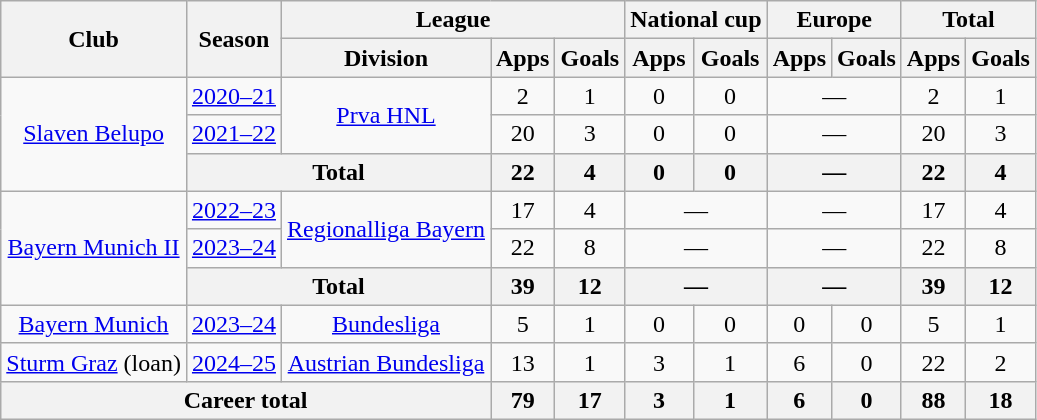<table class="wikitable" style="text-align:center">
<tr>
<th rowspan="2">Club</th>
<th rowspan="2">Season</th>
<th colspan="3">League</th>
<th colspan="2">National cup</th>
<th colspan="2">Europe</th>
<th colspan="2">Total</th>
</tr>
<tr>
<th>Division</th>
<th>Apps</th>
<th>Goals</th>
<th>Apps</th>
<th>Goals</th>
<th>Apps</th>
<th>Goals</th>
<th>Apps</th>
<th>Goals</th>
</tr>
<tr>
<td rowspan="3"><a href='#'>Slaven Belupo</a></td>
<td><a href='#'>2020–21</a></td>
<td rowspan="2"><a href='#'>Prva HNL</a></td>
<td>2</td>
<td>1</td>
<td>0</td>
<td>0</td>
<td colspan="2">—</td>
<td>2</td>
<td>1</td>
</tr>
<tr>
<td><a href='#'>2021–22</a></td>
<td>20</td>
<td>3</td>
<td>0</td>
<td>0</td>
<td colspan="2">—</td>
<td>20</td>
<td>3</td>
</tr>
<tr>
<th colspan="2">Total</th>
<th>22</th>
<th>4</th>
<th>0</th>
<th>0</th>
<th colspan="2">—</th>
<th>22</th>
<th>4</th>
</tr>
<tr>
<td rowspan="3"><a href='#'>Bayern Munich II</a></td>
<td><a href='#'>2022–23</a></td>
<td rowspan="2"><a href='#'>Regionalliga Bayern</a></td>
<td>17</td>
<td>4</td>
<td colspan="2">—</td>
<td colspan="2">—</td>
<td>17</td>
<td>4</td>
</tr>
<tr>
<td><a href='#'>2023–24</a></td>
<td>22</td>
<td>8</td>
<td colspan="2">—</td>
<td colspan="2">—</td>
<td>22</td>
<td>8</td>
</tr>
<tr>
<th colspan="2">Total</th>
<th>39</th>
<th>12</th>
<th colspan="2">—</th>
<th colspan="2">—</th>
<th>39</th>
<th>12</th>
</tr>
<tr>
<td><a href='#'>Bayern Munich</a></td>
<td><a href='#'>2023–24</a></td>
<td><a href='#'>Bundesliga</a></td>
<td>5</td>
<td>1</td>
<td>0</td>
<td>0</td>
<td>0</td>
<td>0</td>
<td>5</td>
<td>1</td>
</tr>
<tr>
<td><a href='#'>Sturm Graz</a> (loan)</td>
<td><a href='#'>2024–25</a></td>
<td><a href='#'>Austrian Bundesliga</a></td>
<td>13</td>
<td>1</td>
<td>3</td>
<td>1</td>
<td>6</td>
<td>0</td>
<td>22</td>
<td>2</td>
</tr>
<tr>
<th colspan="3">Career total</th>
<th>79</th>
<th>17</th>
<th>3</th>
<th>1</th>
<th>6</th>
<th>0</th>
<th>88</th>
<th>18</th>
</tr>
</table>
